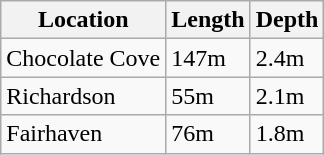<table class="wikitable">
<tr>
<th>Location</th>
<th>Length</th>
<th>Depth</th>
</tr>
<tr>
<td>Chocolate Cove</td>
<td>147m</td>
<td>2.4m</td>
</tr>
<tr>
<td>Richardson</td>
<td>55m</td>
<td>2.1m</td>
</tr>
<tr>
<td>Fairhaven</td>
<td>76m</td>
<td>1.8m</td>
</tr>
</table>
